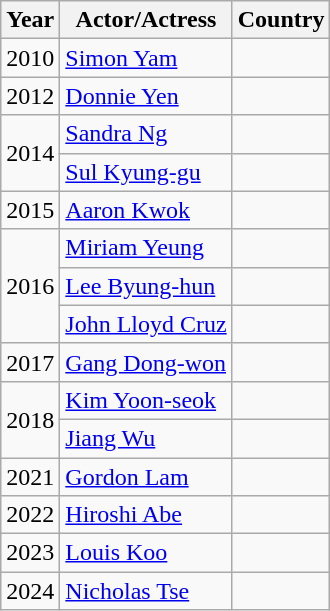<table class="wikitable">
<tr>
<th>Year</th>
<th>Actor/Actress</th>
<th>Country</th>
</tr>
<tr>
<td>2010</td>
<td><a href='#'>Simon Yam</a></td>
<td></td>
</tr>
<tr>
<td>2012</td>
<td><a href='#'>Donnie Yen</a></td>
<td></td>
</tr>
<tr>
<td rowspan=2>2014</td>
<td><a href='#'>Sandra Ng</a></td>
<td></td>
</tr>
<tr>
<td><a href='#'>Sul Kyung-gu</a></td>
<td></td>
</tr>
<tr>
<td>2015</td>
<td><a href='#'>Aaron Kwok</a></td>
<td></td>
</tr>
<tr>
<td rowspan=3>2016</td>
<td><a href='#'>Miriam Yeung</a></td>
<td></td>
</tr>
<tr>
<td><a href='#'>Lee Byung-hun</a></td>
<td></td>
</tr>
<tr>
<td><a href='#'>John Lloyd Cruz</a></td>
<td></td>
</tr>
<tr>
<td>2017</td>
<td><a href='#'>Gang Dong-won</a></td>
<td></td>
</tr>
<tr>
<td rowspan=2>2018</td>
<td><a href='#'>Kim Yoon-seok</a></td>
<td></td>
</tr>
<tr>
<td><a href='#'>Jiang Wu</a></td>
<td></td>
</tr>
<tr>
<td>2021</td>
<td><a href='#'>Gordon Lam</a></td>
<td></td>
</tr>
<tr>
<td>2022</td>
<td><a href='#'>Hiroshi Abe</a></td>
<td></td>
</tr>
<tr>
<td>2023</td>
<td><a href='#'>Louis Koo</a></td>
<td></td>
</tr>
<tr>
<td>2024</td>
<td><a href='#'>Nicholas Tse</a></td>
<td></td>
</tr>
</table>
